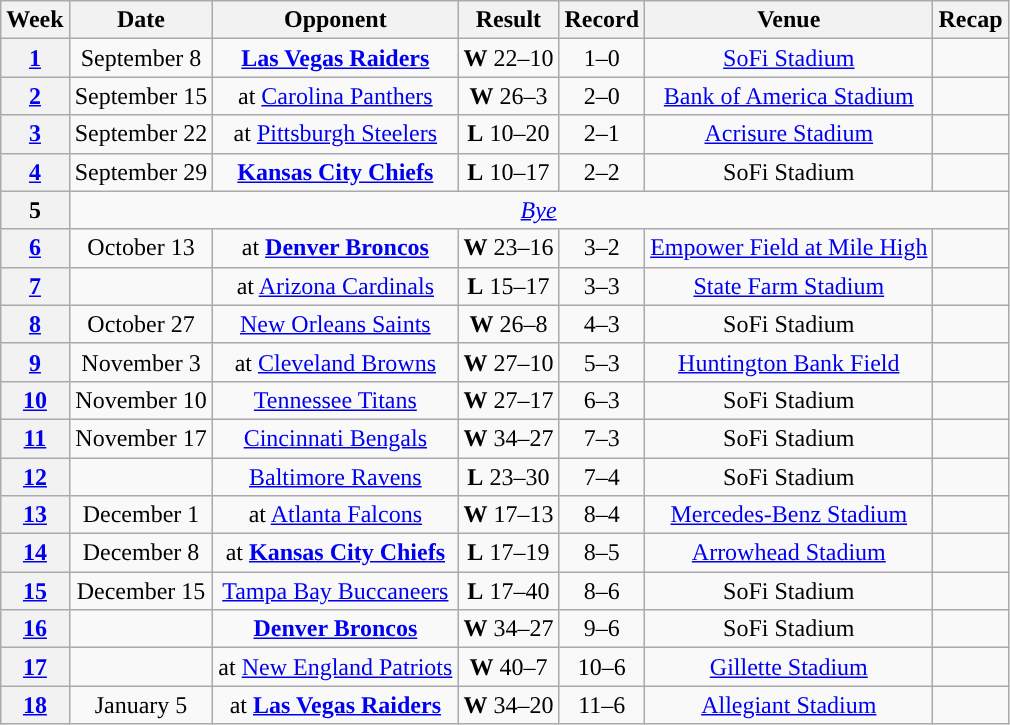<table class="wikitable" style="text-align:center">
<tr>
<th>Week</th>
<th>Date</th>
<th>Opponent</th>
<th>Result</th>
<th>Record</th>
<th>Venue</th>
<th>Recap</th>
</tr>
<tr>
<th><a href='#'>1</a></th>
<td>September 8</td>
<td><strong><a href='#'>Las Vegas Raiders</a></strong></td>
<td><strong>W</strong> 22–10</td>
<td>1–0</td>
<td><a href='#'>SoFi Stadium</a></td>
<td></td>
</tr>
<tr>
<th><a href='#'>2</a></th>
<td>September 15</td>
<td>at <a href='#'>Carolina Panthers</a></td>
<td><strong>W</strong> 26–3</td>
<td>2–0</td>
<td><a href='#'>Bank of America Stadium</a></td>
<td></td>
</tr>
<tr>
<th><a href='#'>3</a></th>
<td>September 22</td>
<td>at <a href='#'>Pittsburgh Steelers</a></td>
<td><strong>L</strong> 10–20</td>
<td>2–1</td>
<td><a href='#'>Acrisure Stadium</a></td>
<td></td>
</tr>
<tr>
<th><a href='#'>4</a></th>
<td>September 29</td>
<td><strong><a href='#'>Kansas City Chiefs</a></strong></td>
<td><strong>L</strong> 10–17</td>
<td>2–2</td>
<td>SoFi Stadium</td>
<td></td>
</tr>
<tr>
<th>5</th>
<td colspan="6"><em><a href='#'>Bye</a></em></td>
</tr>
<tr>
<th><a href='#'>6</a></th>
<td>October 13</td>
<td>at <strong><a href='#'>Denver Broncos</a></strong></td>
<td><strong>W</strong> 23–16</td>
<td>3–2</td>
<td><a href='#'>Empower Field at Mile High</a></td>
<td></td>
</tr>
<tr>
<th><a href='#'>7</a></th>
<td></td>
<td>at <a href='#'>Arizona Cardinals</a></td>
<td><strong>L</strong> 15–17</td>
<td>3–3</td>
<td><a href='#'>State Farm Stadium</a></td>
<td></td>
</tr>
<tr>
<th><a href='#'>8</a></th>
<td>October 27</td>
<td><a href='#'>New Orleans Saints</a></td>
<td><strong>W</strong> 26–8</td>
<td>4–3</td>
<td>SoFi Stadium</td>
<td></td>
</tr>
<tr>
<th><a href='#'>9</a></th>
<td>November 3</td>
<td>at <a href='#'>Cleveland Browns</a></td>
<td><strong>W</strong> 27–10</td>
<td>5–3</td>
<td><a href='#'>Huntington Bank Field</a></td>
<td></td>
</tr>
<tr>
<th><a href='#'>10</a></th>
<td>November 10</td>
<td><a href='#'>Tennessee Titans</a></td>
<td><strong>W</strong> 27–17</td>
<td>6–3</td>
<td>SoFi Stadium</td>
<td></td>
</tr>
<tr>
<th><a href='#'>11</a></th>
<td>November 17</td>
<td><a href='#'>Cincinnati Bengals</a></td>
<td><strong>W</strong> 34–27</td>
<td>7–3</td>
<td>SoFi Stadium</td>
<td></td>
</tr>
<tr>
<th><a href='#'>12</a></th>
<td></td>
<td><a href='#'>Baltimore Ravens</a></td>
<td><strong>L</strong> 23–30</td>
<td>7–4</td>
<td>SoFi Stadium</td>
<td></td>
</tr>
<tr>
<th><a href='#'>13</a></th>
<td>December 1</td>
<td>at <a href='#'>Atlanta Falcons</a></td>
<td><strong>W</strong> 17–13</td>
<td>8–4</td>
<td><a href='#'>Mercedes-Benz Stadium</a></td>
<td></td>
</tr>
<tr>
<th><a href='#'>14</a></th>
<td>December 8</td>
<td>at <strong><a href='#'>Kansas City Chiefs</a></strong></td>
<td><strong>L</strong> 17–19</td>
<td>8–5</td>
<td><a href='#'>Arrowhead Stadium</a></td>
<td></td>
</tr>
<tr>
<th><a href='#'>15</a></th>
<td>December 15</td>
<td><a href='#'>Tampa Bay Buccaneers</a></td>
<td><strong>L</strong> 17–40</td>
<td>8–6</td>
<td>SoFi Stadium</td>
<td></td>
</tr>
<tr>
<th><a href='#'>16</a></th>
<td></td>
<td><strong><a href='#'>Denver Broncos</a></strong></td>
<td><strong>W</strong> 34–27</td>
<td>9–6</td>
<td>SoFi Stadium</td>
<td></td>
</tr>
<tr>
<th><a href='#'>17</a></th>
<td></td>
<td>at <a href='#'>New England Patriots</a></td>
<td><strong>W</strong> 40–7</td>
<td>10–6</td>
<td><a href='#'>Gillette Stadium</a></td>
<td></td>
</tr>
<tr>
<th><a href='#'>18</a></th>
<td>January 5</td>
<td>at <strong><a href='#'>Las Vegas Raiders</a></strong></td>
<td><strong>W</strong> 34–20</td>
<td>11–6</td>
<td><a href='#'>Allegiant Stadium</a></td>
<td></td>
</tr>
</table>
